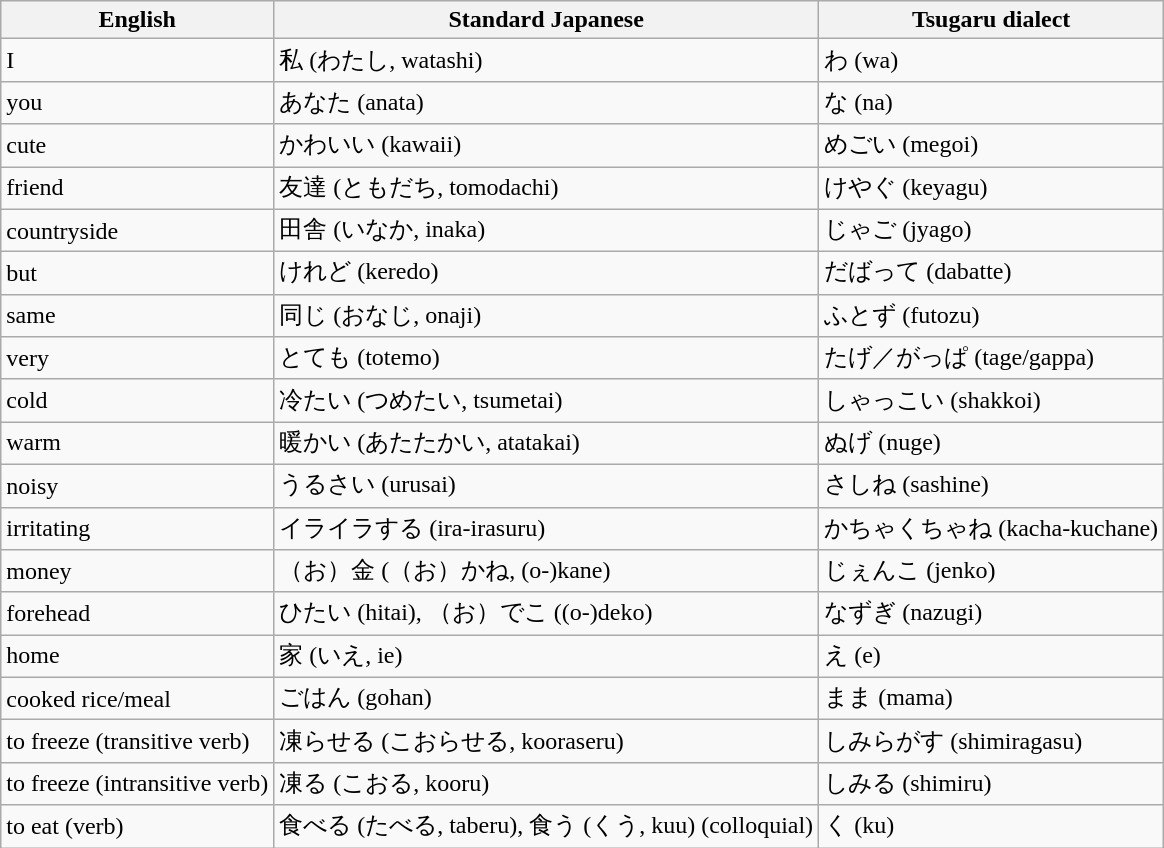<table class="wikitable">
<tr>
<th>English</th>
<th>Standard Japanese</th>
<th>Tsugaru dialect</th>
</tr>
<tr>
<td>I</td>
<td>私 (わたし, watashi)</td>
<td>わ (wa)</td>
</tr>
<tr>
<td>you</td>
<td>あなた (anata)</td>
<td>な (na)</td>
</tr>
<tr>
<td>cute</td>
<td>かわいい (kawaii)</td>
<td>めごい (megoi)</td>
</tr>
<tr>
<td>friend</td>
<td>友達 (ともだち, tomodachi)</td>
<td>けやぐ (keyagu)</td>
</tr>
<tr>
<td>countryside</td>
<td>田舎 (いなか, inaka)</td>
<td>じゃご (jyago)</td>
</tr>
<tr>
<td>but</td>
<td>けれど (keredo)</td>
<td>だばって (dabatte)</td>
</tr>
<tr>
<td>same</td>
<td>同じ (おなじ, onaji)</td>
<td>ふとず (futozu)</td>
</tr>
<tr>
<td>very</td>
<td>とても (totemo)</td>
<td>たげ／がっぱ (tage/gappa)</td>
</tr>
<tr>
<td>cold</td>
<td>冷たい (つめたい, tsumetai)</td>
<td>しゃっこい (shakkoi)</td>
</tr>
<tr>
<td>warm</td>
<td>暖かい (あたたかい, atatakai)</td>
<td>ぬげ (nuge)</td>
</tr>
<tr>
<td>noisy</td>
<td>うるさい (urusai)</td>
<td>さしね (sashine)</td>
</tr>
<tr>
<td>irritating</td>
<td>イライラする (ira-irasuru)</td>
<td>かちゃくちゃね (kacha-kuchane)</td>
</tr>
<tr>
<td>money</td>
<td>（お）金 (（お）かね, (o-)kane)</td>
<td>じぇんこ (jenko)</td>
</tr>
<tr>
<td>forehead</td>
<td>ひたい (hitai), （お）でこ ((o-)deko)</td>
<td>なずぎ (nazugi)</td>
</tr>
<tr>
<td>home</td>
<td>家 (いえ, ie)</td>
<td>え (e)</td>
</tr>
<tr>
<td>cooked rice/meal</td>
<td>ごはん (gohan)</td>
<td>まま (mama)</td>
</tr>
<tr>
<td>to freeze (transitive verb)</td>
<td>凍らせる (こおらせる, kooraseru)</td>
<td>しみらがす (shimiragasu)</td>
</tr>
<tr>
<td>to freeze (intransitive verb)</td>
<td>凍る (こおる, kooru)</td>
<td>しみる (shimiru)</td>
</tr>
<tr>
<td>to eat (verb)</td>
<td>食べる (たべる, taberu), 食う (くう, kuu) (colloquial)</td>
<td>く (ku)</td>
</tr>
</table>
